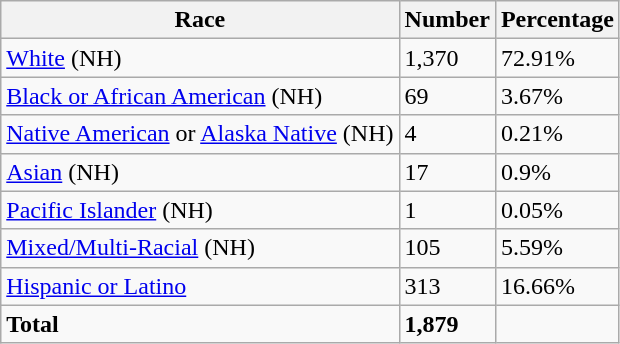<table class="wikitable">
<tr>
<th>Race</th>
<th>Number</th>
<th>Percentage</th>
</tr>
<tr>
<td><a href='#'>White</a> (NH)</td>
<td>1,370</td>
<td>72.91%</td>
</tr>
<tr>
<td><a href='#'>Black or African American</a> (NH)</td>
<td>69</td>
<td>3.67%</td>
</tr>
<tr>
<td><a href='#'>Native American</a> or <a href='#'>Alaska Native</a> (NH)</td>
<td>4</td>
<td>0.21%</td>
</tr>
<tr>
<td><a href='#'>Asian</a> (NH)</td>
<td>17</td>
<td>0.9%</td>
</tr>
<tr>
<td><a href='#'>Pacific Islander</a> (NH)</td>
<td>1</td>
<td>0.05%</td>
</tr>
<tr>
<td><a href='#'>Mixed/Multi-Racial</a> (NH)</td>
<td>105</td>
<td>5.59%</td>
</tr>
<tr>
<td><a href='#'>Hispanic or Latino</a></td>
<td>313</td>
<td>16.66%</td>
</tr>
<tr>
<td><strong>Total</strong></td>
<td><strong>1,879</strong></td>
<td></td>
</tr>
</table>
